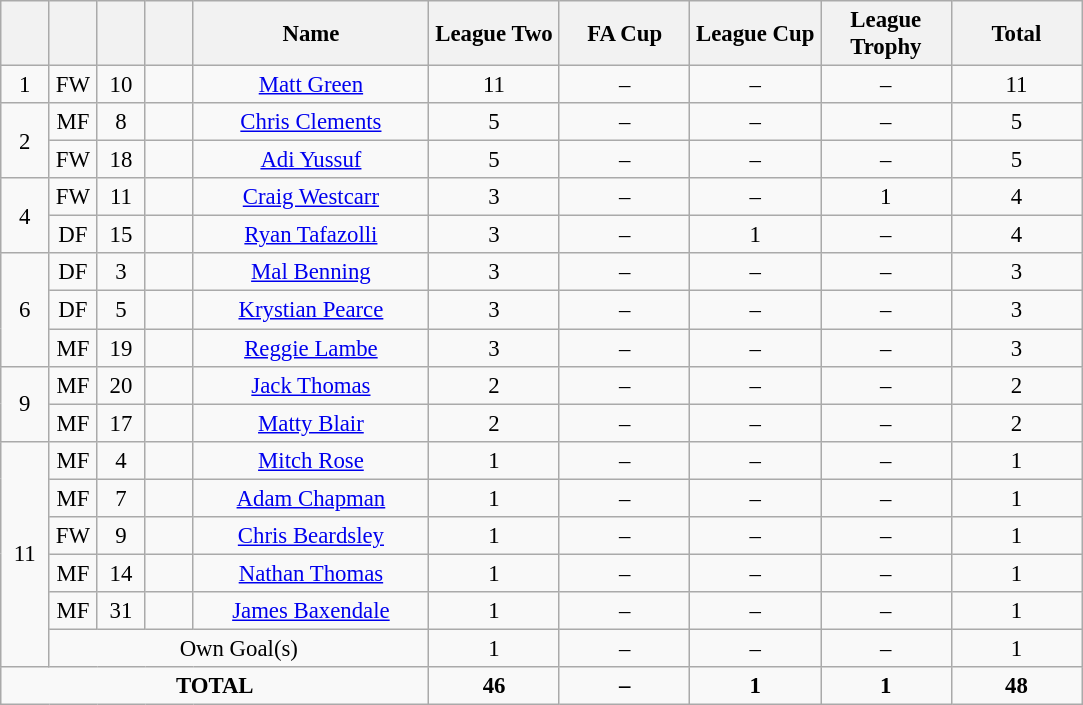<table class="wikitable sortable" style="font-size: 95%; text-align: center;">
<tr>
<th width=25></th>
<th width=25></th>
<th width=25></th>
<th width=25></th>
<th width=150>Name</th>
<th width=80>League Two</th>
<th width=80>FA Cup</th>
<th width=80>League Cup</th>
<th width=80>League Trophy</th>
<th width=80>Total</th>
</tr>
<tr>
<td>1</td>
<td>FW</td>
<td>10</td>
<td></td>
<td data-sort-value="Green, Matt"><a href='#'>Matt Green</a></td>
<td>11</td>
<td>–</td>
<td>–</td>
<td>–</td>
<td>11</td>
</tr>
<tr>
<td rowspan=2>2</td>
<td>MF</td>
<td>8</td>
<td></td>
<td data-sort-value="Clements, Chris"><a href='#'>Chris Clements</a></td>
<td>5</td>
<td>–</td>
<td>–</td>
<td>–</td>
<td>5</td>
</tr>
<tr>
<td>FW</td>
<td>18</td>
<td></td>
<td data-sort-value="Yussuf, Adi"><a href='#'>Adi Yussuf</a></td>
<td>5</td>
<td>–</td>
<td>–</td>
<td>–</td>
<td>5</td>
</tr>
<tr>
<td rowspan=2>4</td>
<td>FW</td>
<td>11</td>
<td></td>
<td data-sort-value="Westcarr, Craig"><a href='#'>Craig Westcarr</a></td>
<td>3</td>
<td>–</td>
<td>–</td>
<td>1</td>
<td>4</td>
</tr>
<tr>
<td>DF</td>
<td>15</td>
<td></td>
<td data-sort-value="Tafazolli, Ryan"><a href='#'>Ryan Tafazolli</a></td>
<td>3</td>
<td>–</td>
<td>1</td>
<td>–</td>
<td>4</td>
</tr>
<tr>
<td rowspan=3>6</td>
<td>DF</td>
<td>3</td>
<td></td>
<td data-sort-value="Benning, Mal"><a href='#'>Mal Benning</a></td>
<td>3</td>
<td>–</td>
<td>–</td>
<td>–</td>
<td>3</td>
</tr>
<tr>
<td>DF</td>
<td>5</td>
<td></td>
<td data-sort-value="Pearce, Krystian"><a href='#'>Krystian Pearce</a></td>
<td>3</td>
<td>–</td>
<td>–</td>
<td>–</td>
<td>3</td>
</tr>
<tr>
<td>MF</td>
<td>19</td>
<td></td>
<td data-sort-valie="Lambe, Reggie"><a href='#'>Reggie Lambe</a></td>
<td>3</td>
<td>–</td>
<td>–</td>
<td>–</td>
<td>3</td>
</tr>
<tr>
<td rowspan=2>9</td>
<td>MF</td>
<td>20</td>
<td></td>
<td data-sort-value="Thomas, Jack"><a href='#'>Jack Thomas</a></td>
<td>2</td>
<td>–</td>
<td>–</td>
<td>–</td>
<td>2</td>
</tr>
<tr>
<td>MF</td>
<td>17</td>
<td></td>
<td data-sort-value="Blair, Matty"><a href='#'>Matty Blair</a></td>
<td>2</td>
<td>–</td>
<td>–</td>
<td>–</td>
<td>2</td>
</tr>
<tr>
<td rowspan=6>11</td>
<td>MF</td>
<td>4</td>
<td></td>
<td data-sort-value="Rose, Mitch"><a href='#'>Mitch Rose</a></td>
<td>1</td>
<td>–</td>
<td>–</td>
<td>–</td>
<td>1</td>
</tr>
<tr>
<td>MF</td>
<td>7</td>
<td></td>
<td data-sort-value="Chapman, Adam"><a href='#'>Adam Chapman</a></td>
<td>1</td>
<td>–</td>
<td>–</td>
<td>–</td>
<td>1</td>
</tr>
<tr>
<td>FW</td>
<td>9</td>
<td></td>
<td data-sort-value="Beardsley, Chris"><a href='#'>Chris Beardsley</a></td>
<td>1</td>
<td>–</td>
<td>–</td>
<td>–</td>
<td>1</td>
</tr>
<tr>
<td>MF</td>
<td>14</td>
<td></td>
<td data-sort-value="Thomas, Nathan"><a href='#'>Nathan Thomas</a></td>
<td>1</td>
<td>–</td>
<td>–</td>
<td>–</td>
<td>1</td>
</tr>
<tr>
<td>MF</td>
<td>31</td>
<td></td>
<td data-sort-value="Baxendale, James"><a href='#'>James Baxendale</a></td>
<td>1</td>
<td>–</td>
<td>–</td>
<td>–</td>
<td>1</td>
</tr>
<tr>
<td colspan=4>Own Goal(s)</td>
<td>1</td>
<td>–</td>
<td>–</td>
<td>–</td>
<td>1</td>
</tr>
<tr>
<td colspan=5><strong>TOTAL</strong></td>
<td><strong>46</strong></td>
<td><strong>–</strong></td>
<td><strong>1</strong></td>
<td><strong>1</strong></td>
<td><strong>48</strong></td>
</tr>
</table>
